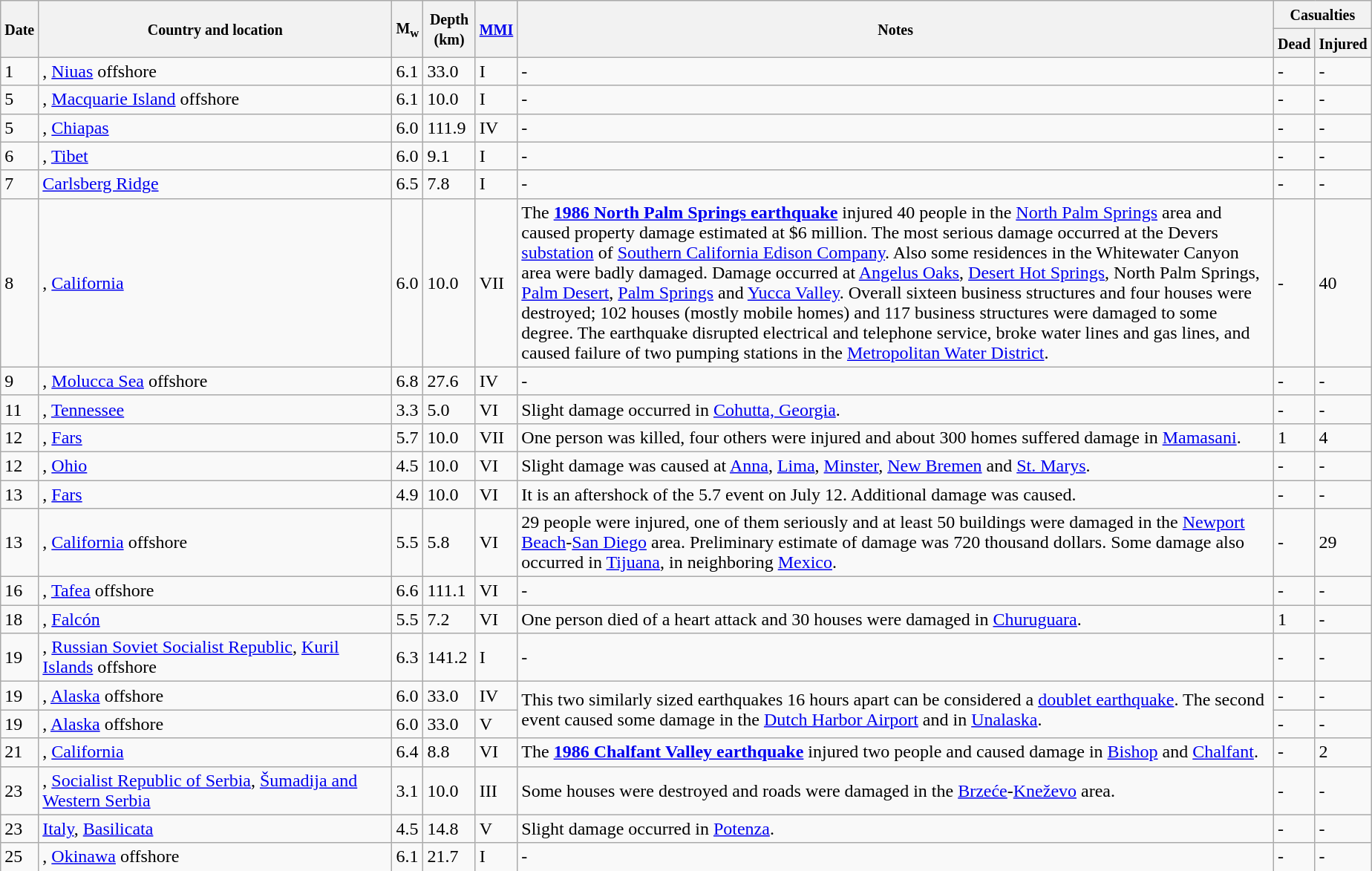<table class="wikitable sortable" style="border:1px black; margin-left:1em;">
<tr>
<th rowspan="2"><small>Date</small></th>
<th rowspan="2" style="width: 310px"><small>Country and location</small></th>
<th rowspan="2"><small>M<sub>w</sub></small></th>
<th rowspan="2"><small>Depth (km)</small></th>
<th rowspan="2"><small><a href='#'>MMI</a></small></th>
<th rowspan="2" class="unsortable"><small>Notes</small></th>
<th colspan="2"><small>Casualties</small></th>
</tr>
<tr>
<th><small>Dead</small></th>
<th><small>Injured</small></th>
</tr>
<tr>
<td>1</td>
<td>, <a href='#'>Niuas</a> offshore</td>
<td>6.1</td>
<td>33.0</td>
<td>I</td>
<td>-</td>
<td>-</td>
<td>-</td>
</tr>
<tr>
<td>5</td>
<td>, <a href='#'>Macquarie Island</a> offshore</td>
<td>6.1</td>
<td>10.0</td>
<td>I</td>
<td>-</td>
<td>-</td>
<td>-</td>
</tr>
<tr>
<td>5</td>
<td>, <a href='#'>Chiapas</a></td>
<td>6.0</td>
<td>111.9</td>
<td>IV</td>
<td>-</td>
<td>-</td>
<td>-</td>
</tr>
<tr>
<td>6</td>
<td>, <a href='#'>Tibet</a></td>
<td>6.0</td>
<td>9.1</td>
<td>I</td>
<td>-</td>
<td>-</td>
<td>-</td>
</tr>
<tr>
<td>7</td>
<td><a href='#'>Carlsberg Ridge</a></td>
<td>6.5</td>
<td>7.8</td>
<td>I</td>
<td>-</td>
<td>-</td>
<td>-</td>
</tr>
<tr>
<td>8</td>
<td>, <a href='#'>California</a></td>
<td>6.0</td>
<td>10.0</td>
<td>VII</td>
<td>The <strong><a href='#'>1986 North Palm Springs earthquake</a></strong> injured 40 people in the <a href='#'>North Palm Springs</a> area and caused property damage estimated at $6 million. The most serious damage occurred at the Devers <a href='#'>substation</a> of <a href='#'>Southern California Edison Company</a>. Also some residences in the Whitewater Canyon area were badly damaged. Damage occurred at <a href='#'>Angelus Oaks</a>, <a href='#'>Desert Hot Springs</a>, North Palm Springs, <a href='#'>Palm Desert</a>, <a href='#'>Palm Springs</a> and <a href='#'>Yucca Valley</a>. Overall sixteen business structures and four houses were destroyed; 102 houses (mostly mobile homes) and 117 business structures were damaged to some degree. The earthquake disrupted electrical and telephone service, broke water lines and gas lines, and caused failure of two pumping stations in the <a href='#'>Metropolitan Water District</a>.</td>
<td>-</td>
<td>40</td>
</tr>
<tr>
<td>9</td>
<td>, <a href='#'>Molucca Sea</a> offshore</td>
<td>6.8</td>
<td>27.6</td>
<td>IV</td>
<td>-</td>
<td>-</td>
<td>-</td>
</tr>
<tr>
<td>11</td>
<td>, <a href='#'>Tennessee</a></td>
<td>3.3</td>
<td>5.0</td>
<td>VI</td>
<td>Slight damage occurred in <a href='#'>Cohutta, Georgia</a>.</td>
<td>-</td>
<td>-</td>
</tr>
<tr>
<td>12</td>
<td>, <a href='#'>Fars</a></td>
<td>5.7</td>
<td>10.0</td>
<td>VII</td>
<td>One person was killed, four others were injured and about 300 homes suffered damage in <a href='#'>Mamasani</a>.</td>
<td>1</td>
<td>4</td>
</tr>
<tr>
<td>12</td>
<td>, <a href='#'>Ohio</a></td>
<td>4.5</td>
<td>10.0</td>
<td>VI</td>
<td>Slight damage was caused at <a href='#'>Anna</a>, <a href='#'>Lima</a>, <a href='#'>Minster</a>, <a href='#'>New Bremen</a> and <a href='#'>St. Marys</a>.</td>
<td>-</td>
<td>-</td>
</tr>
<tr>
<td>13</td>
<td>, <a href='#'>Fars</a></td>
<td>4.9</td>
<td>10.0</td>
<td>VI</td>
<td>It is an aftershock of the 5.7 event on July 12. Additional damage was caused.</td>
<td>-</td>
<td>-</td>
</tr>
<tr>
<td>13</td>
<td>, <a href='#'>California</a> offshore</td>
<td>5.5</td>
<td>5.8</td>
<td>VI</td>
<td>29 people were injured, one of them seriously and at least 50 buildings were damaged in the <a href='#'>Newport Beach</a>-<a href='#'>San Diego</a> area. Preliminary estimate of damage was 720 thousand dollars. Some damage also occurred in <a href='#'>Tijuana</a>, in neighboring <a href='#'>Mexico</a>.</td>
<td>-</td>
<td>29</td>
</tr>
<tr>
<td>16</td>
<td>, <a href='#'>Tafea</a> offshore</td>
<td>6.6</td>
<td>111.1</td>
<td>VI</td>
<td>-</td>
<td>-</td>
<td>-</td>
</tr>
<tr>
<td>18</td>
<td>, <a href='#'>Falcón</a></td>
<td>5.5</td>
<td>7.2</td>
<td>VI</td>
<td>One person died of a heart attack and 30 houses were damaged in <a href='#'>Churuguara</a>.</td>
<td>1</td>
<td>-</td>
</tr>
<tr>
<td>19</td>
<td>, <a href='#'>Russian Soviet Socialist Republic</a>, <a href='#'>Kuril Islands</a> offshore</td>
<td>6.3</td>
<td>141.2</td>
<td>I</td>
<td>-</td>
<td>-</td>
<td>-</td>
</tr>
<tr>
<td>19</td>
<td>, <a href='#'>Alaska</a> offshore</td>
<td>6.0</td>
<td>33.0</td>
<td>IV</td>
<td rowspan="2">This two similarly sized earthquakes 16 hours apart can be considered a <a href='#'>doublet earthquake</a>. The second event caused some damage in the <a href='#'>Dutch Harbor Airport</a> and in <a href='#'>Unalaska</a>.</td>
<td>-</td>
<td>-</td>
</tr>
<tr>
<td>19</td>
<td>, <a href='#'>Alaska</a> offshore</td>
<td>6.0</td>
<td>33.0</td>
<td>V</td>
<td>-</td>
<td>-</td>
</tr>
<tr>
<td>21</td>
<td>, <a href='#'>California</a></td>
<td>6.4</td>
<td>8.8</td>
<td>VI</td>
<td>The <strong><a href='#'>1986 Chalfant Valley earthquake</a></strong> injured two people and caused damage in <a href='#'>Bishop</a> and <a href='#'>Chalfant</a>.</td>
<td>-</td>
<td>2</td>
</tr>
<tr>
<td>23</td>
<td>, <a href='#'>Socialist Republic of Serbia</a>, <a href='#'>Šumadija and Western Serbia</a></td>
<td>3.1</td>
<td>10.0</td>
<td>III</td>
<td>Some houses were destroyed and roads were damaged in the <a href='#'>Brzeće</a>-<a href='#'>Kneževo</a> area.</td>
<td>-</td>
<td>-</td>
</tr>
<tr>
<td>23</td>
<td> <a href='#'>Italy</a>, <a href='#'>Basilicata</a></td>
<td>4.5</td>
<td>14.8</td>
<td>V</td>
<td>Slight damage occurred in <a href='#'>Potenza</a>.</td>
<td>-</td>
<td>-</td>
</tr>
<tr>
<td>25</td>
<td>, <a href='#'>Okinawa</a> offshore</td>
<td>6.1</td>
<td>21.7</td>
<td>I</td>
<td>-</td>
<td>-</td>
<td>-</td>
</tr>
<tr>
</tr>
</table>
